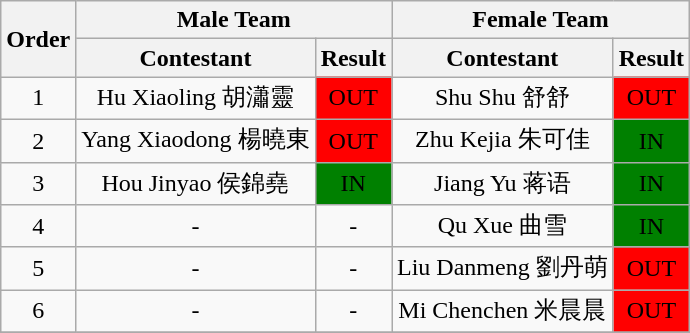<table class="wikitable" style="text-align:center">
<tr>
<th rowspan="2">Order</th>
<th colspan="2">Male Team</th>
<th colspan="2">Female Team</th>
</tr>
<tr>
<th>Contestant</th>
<th>Result</th>
<th>Contestant</th>
<th>Result</th>
</tr>
<tr>
<td>1</td>
<td>Hu Xiaoling 胡瀟靈</td>
<td style="background:red; ">OUT</td>
<td>Shu Shu 舒舒</td>
<td style="background:red; ">OUT</td>
</tr>
<tr>
<td>2</td>
<td>Yang Xiaodong 楊曉東</td>
<td style="background:red; ">OUT</td>
<td>Zhu Kejia 朱可佳</td>
<td style="background:green; ">IN</td>
</tr>
<tr>
<td>3</td>
<td>Hou Jinyao 侯錦堯</td>
<td style="background:green; ">IN</td>
<td>Jiang Yu 蒋语</td>
<td style="background:green; ">IN</td>
</tr>
<tr>
<td>4</td>
<td>-</td>
<td>-</td>
<td>Qu Xue 曲雪</td>
<td style="background:green; ">IN</td>
</tr>
<tr>
<td>5</td>
<td>-</td>
<td>-</td>
<td>Liu Danmeng  劉丹萌</td>
<td style="background:red; ">OUT</td>
</tr>
<tr>
<td>6</td>
<td>-</td>
<td>-</td>
<td>Mi Chenchen  米晨晨</td>
<td style="background:red; ">OUT</td>
</tr>
<tr>
</tr>
</table>
